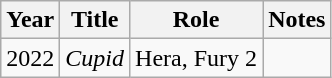<table class="wikitable">
<tr>
<th>Year</th>
<th>Title</th>
<th>Role</th>
<th>Notes</th>
</tr>
<tr>
<td>2022</td>
<td><em>Cupid</em></td>
<td>Hera, Fury 2</td>
<td></td>
</tr>
</table>
